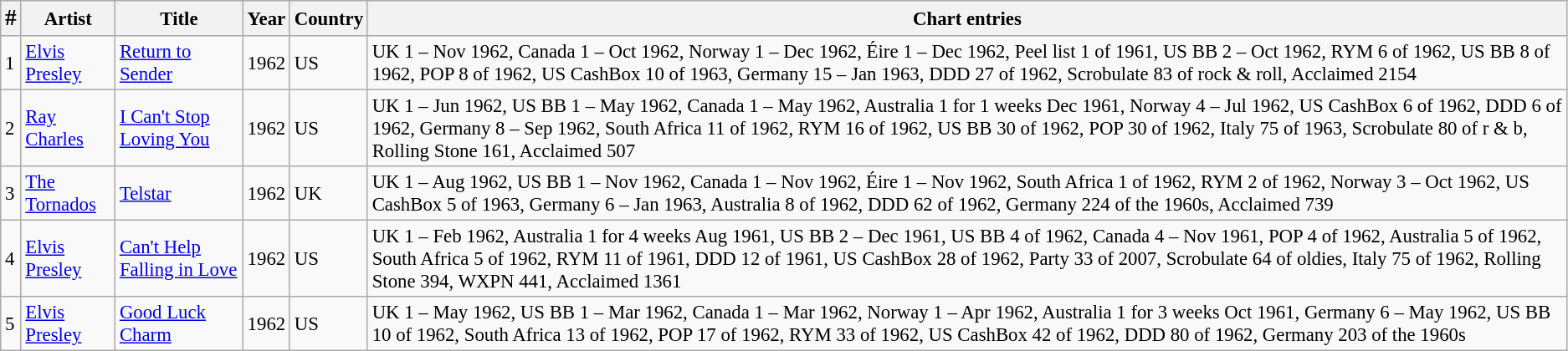<table class="wikitable" style="font-size:95%;">
<tr>
<th><big>#</big></th>
<th>Artist</th>
<th>Title</th>
<th>Year</th>
<th>Country</th>
<th>Chart entries</th>
</tr>
<tr>
<td>1</td>
<td><a href='#'>Elvis Presley</a></td>
<td><a href='#'>Return to Sender</a></td>
<td>1962</td>
<td>US</td>
<td>UK 1 – Nov 1962, Canada 1 – Oct 1962, Norway 1 – Dec 1962, Éire 1 – Dec 1962, Peel list 1 of 1961, US BB 2 – Oct 1962, RYM 6 of 1962, US BB 8 of 1962, POP 8 of 1962, US CashBox 10 of 1963, Germany 15 – Jan 1963, DDD 27 of 1962, Scrobulate 83 of rock & roll, Acclaimed 2154</td>
</tr>
<tr>
<td>2</td>
<td><a href='#'>Ray Charles</a></td>
<td><a href='#'>I Can't Stop Loving You</a></td>
<td>1962</td>
<td>US</td>
<td>UK 1 – Jun 1962, US BB 1 – May 1962, Canada 1 – May 1962, Australia 1 for 1 weeks Dec 1961, Norway 4 – Jul 1962, US CashBox 6 of 1962, DDD 6 of 1962, Germany 8 – Sep 1962, South Africa 11 of 1962, RYM 16 of 1962, US BB 30 of 1962, POP 30 of 1962, Italy 75 of 1963, Scrobulate 80 of r & b, Rolling Stone 161, Acclaimed 507</td>
</tr>
<tr>
<td>3</td>
<td><a href='#'>The Tornados</a></td>
<td><a href='#'>Telstar</a></td>
<td>1962</td>
<td>UK</td>
<td>UK 1 – Aug 1962, US BB 1 – Nov 1962, Canada 1 – Nov 1962, Éire 1 – Nov 1962, South Africa 1 of 1962, RYM 2 of 1962, Norway 3 – Oct 1962, US CashBox 5 of 1963, Germany 6 – Jan 1963, Australia 8 of 1962, DDD 62 of 1962, Germany 224 of the 1960s, Acclaimed 739</td>
</tr>
<tr>
<td>4</td>
<td><a href='#'>Elvis Presley</a></td>
<td><a href='#'>Can't Help Falling in Love</a></td>
<td>1962</td>
<td>US</td>
<td>UK 1 – Feb 1962, Australia 1 for 4 weeks Aug 1961, US BB 2 – Dec 1961, US BB 4 of 1962, Canada 4 – Nov 1961, POP 4 of 1962, Australia 5 of 1962, South Africa 5 of 1962, RYM 11 of 1961, DDD 12 of 1961, US CashBox 28 of 1962, Party 33 of 2007, Scrobulate 64 of oldies, Italy 75 of 1962, Rolling Stone 394, WXPN 441, Acclaimed 1361</td>
</tr>
<tr>
<td>5</td>
<td><a href='#'>Elvis Presley</a></td>
<td><a href='#'>Good Luck Charm</a></td>
<td>1962</td>
<td>US</td>
<td>UK 1 – May 1962, US BB 1 – Mar 1962, Canada 1 – Mar 1962, Norway 1 – Apr 1962, Australia 1 for 3 weeks Oct 1961, Germany 6 – May 1962, US BB 10 of 1962, South Africa 13 of 1962, POP 17 of 1962, RYM 33 of 1962, US CashBox 42 of 1962, DDD 80 of 1962, Germany 203 of the 1960s</td>
</tr>
</table>
